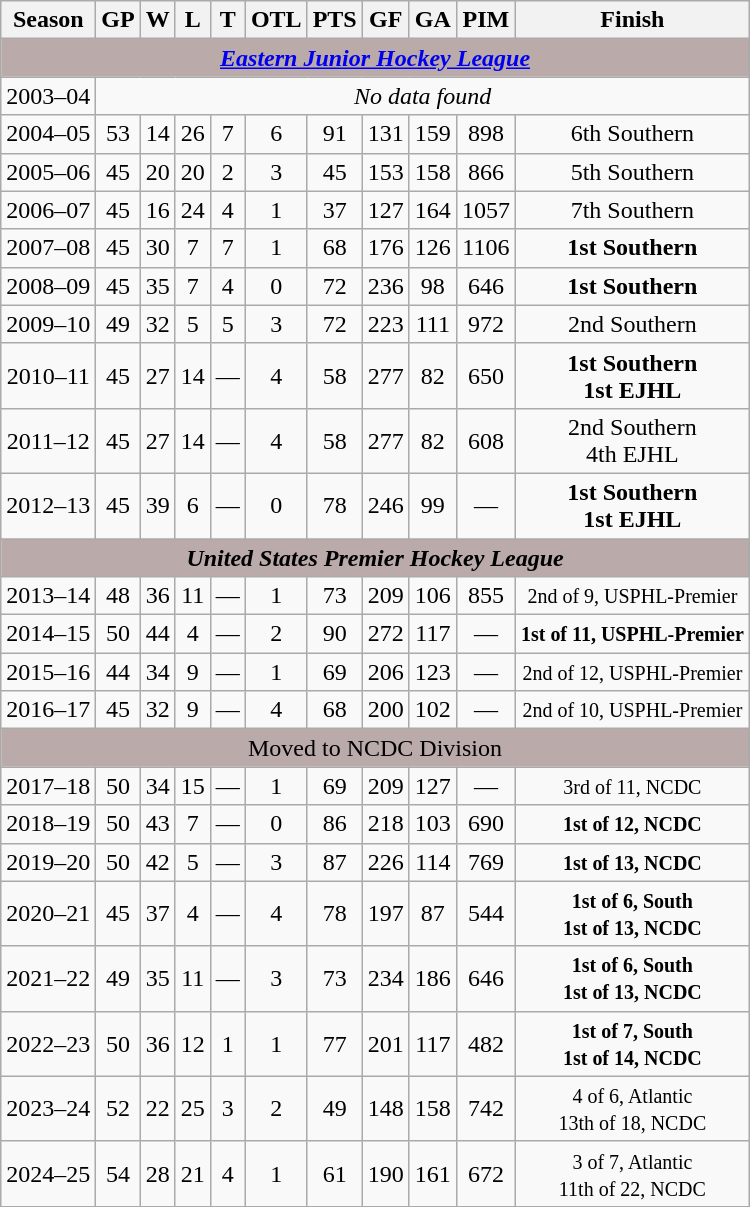<table class="wikitable" style="text-align:center">
<tr>
<th>Season</th>
<th>GP</th>
<th>W</th>
<th>L</th>
<th>T</th>
<th>OTL</th>
<th>PTS</th>
<th>GF</th>
<th>GA</th>
<th>PIM</th>
<th>Finish</th>
</tr>
<tr bgcolor="#bbaaaa">
<td colspan="12"><strong><em><a href='#'>Eastern Junior Hockey League</a></em></strong></td>
</tr>
<tr>
<td>2003–04</td>
<td colspan=10><em>No data found</em></td>
</tr>
<tr>
<td>2004–05</td>
<td>53</td>
<td>14</td>
<td>26</td>
<td>7</td>
<td>6</td>
<td>91</td>
<td>131</td>
<td>159</td>
<td>898</td>
<td>6th Southern</td>
</tr>
<tr>
<td>2005–06</td>
<td>45</td>
<td>20</td>
<td>20</td>
<td>2</td>
<td>3</td>
<td>45</td>
<td>153</td>
<td>158</td>
<td>866</td>
<td>5th Southern</td>
</tr>
<tr>
<td>2006–07</td>
<td>45</td>
<td>16</td>
<td>24</td>
<td>4</td>
<td>1</td>
<td>37</td>
<td>127</td>
<td>164</td>
<td>1057</td>
<td>7th Southern</td>
</tr>
<tr>
<td>2007–08</td>
<td>45</td>
<td>30</td>
<td>7</td>
<td>7</td>
<td>1</td>
<td>68</td>
<td>176</td>
<td>126</td>
<td>1106</td>
<td><strong>1st Southern</strong></td>
</tr>
<tr>
<td>2008–09</td>
<td>45</td>
<td>35</td>
<td>7</td>
<td>4</td>
<td>0</td>
<td>72</td>
<td>236</td>
<td>98</td>
<td>646</td>
<td><strong>1st Southern</strong></td>
</tr>
<tr>
<td>2009–10</td>
<td>49</td>
<td>32</td>
<td>5</td>
<td>5</td>
<td>3</td>
<td>72</td>
<td>223</td>
<td>111</td>
<td>972</td>
<td>2nd Southern</td>
</tr>
<tr>
<td>2010–11</td>
<td>45</td>
<td>27</td>
<td>14</td>
<td>—</td>
<td>4</td>
<td>58</td>
<td>277</td>
<td>82</td>
<td>650</td>
<td><strong>1st Southern</strong><br><strong>1st EJHL</strong></td>
</tr>
<tr>
<td>2011–12</td>
<td>45</td>
<td>27</td>
<td>14</td>
<td>—</td>
<td>4</td>
<td>58</td>
<td>277</td>
<td>82</td>
<td>608</td>
<td>2nd Southern<br>4th EJHL</td>
</tr>
<tr>
<td>2012–13</td>
<td>45</td>
<td>39</td>
<td>6</td>
<td>—</td>
<td>0</td>
<td>78</td>
<td>246</td>
<td>99</td>
<td>—</td>
<td><strong>1st Southern</strong><br><strong>1st EJHL</strong></td>
</tr>
<tr bgcolor="#bbaaaa">
<td colspan="12"><strong><em>United States Premier Hockey League</em></strong></td>
</tr>
<tr>
<td>2013–14</td>
<td>48</td>
<td>36</td>
<td>11</td>
<td>—</td>
<td>1</td>
<td>73</td>
<td>209</td>
<td>106</td>
<td>855</td>
<td><small>2nd of 9, USPHL-Premier</small></td>
</tr>
<tr>
<td>2014–15</td>
<td>50</td>
<td>44</td>
<td>4</td>
<td>—</td>
<td>2</td>
<td>90</td>
<td>272</td>
<td>117</td>
<td>—</td>
<td><small><strong>1st of 11, USPHL-Premier</strong></small></td>
</tr>
<tr>
<td>2015–16</td>
<td>44</td>
<td>34</td>
<td>9</td>
<td>—</td>
<td>1</td>
<td>69</td>
<td>206</td>
<td>123</td>
<td>—</td>
<td><small>2nd of 12, USPHL-Premier</small></td>
</tr>
<tr>
<td>2016–17</td>
<td>45</td>
<td>32</td>
<td>9</td>
<td>—</td>
<td>4</td>
<td>68</td>
<td>200</td>
<td>102</td>
<td>—</td>
<td><small>2nd of 10, USPHL-Premier</small></td>
</tr>
<tr bgcolor="#bbaaaa">
<td colspan="12">Moved to NCDC Division</td>
</tr>
<tr>
<td>2017–18</td>
<td>50</td>
<td>34</td>
<td>15</td>
<td>—</td>
<td>1</td>
<td>69</td>
<td>209</td>
<td>127</td>
<td>—</td>
<td><small>3rd of 11, NCDC</small></td>
</tr>
<tr>
<td>2018–19</td>
<td>50</td>
<td>43</td>
<td>7</td>
<td>—</td>
<td>0</td>
<td>86</td>
<td>218</td>
<td>103</td>
<td>690</td>
<td><small><strong>1st of 12, NCDC</strong></small></td>
</tr>
<tr>
<td>2019–20</td>
<td>50</td>
<td>42</td>
<td>5</td>
<td>—</td>
<td>3</td>
<td>87</td>
<td>226</td>
<td>114</td>
<td>769</td>
<td><small><strong>1st of 13, NCDC</strong></small></td>
</tr>
<tr>
<td>2020–21</td>
<td>45</td>
<td>37</td>
<td>4</td>
<td>—</td>
<td>4</td>
<td>78</td>
<td>197</td>
<td>87</td>
<td>544</td>
<td><small><strong>1st of 6, South</strong><br><strong>1st of 13, NCDC</strong></small></td>
</tr>
<tr>
<td>2021–22</td>
<td>49</td>
<td>35</td>
<td>11</td>
<td>—</td>
<td>3</td>
<td>73</td>
<td>234</td>
<td>186</td>
<td>646</td>
<td><small><strong>1st of 6, South</strong><br><strong>1st of 13, NCDC</strong></small></td>
</tr>
<tr>
<td>2022–23</td>
<td>50</td>
<td>36</td>
<td>12</td>
<td>1</td>
<td>1</td>
<td>77</td>
<td>201</td>
<td>117</td>
<td>482</td>
<td><small><strong>1st of 7, South</strong><br><strong>1st of 14, NCDC</strong></small></td>
</tr>
<tr>
<td>2023–24</td>
<td>52</td>
<td>22</td>
<td>25</td>
<td>3</td>
<td>2</td>
<td>49</td>
<td>148</td>
<td>158</td>
<td>742</td>
<td><small>4 of 6, Atlantic<br>13th of 18, NCDC</small></td>
</tr>
<tr>
<td>2024–25</td>
<td>54</td>
<td>28</td>
<td>21</td>
<td>4</td>
<td>1</td>
<td>61</td>
<td>190</td>
<td>161</td>
<td>672</td>
<td><small>3 of 7, Atlantic<br>11th of 22, NCDC</small></td>
</tr>
</table>
